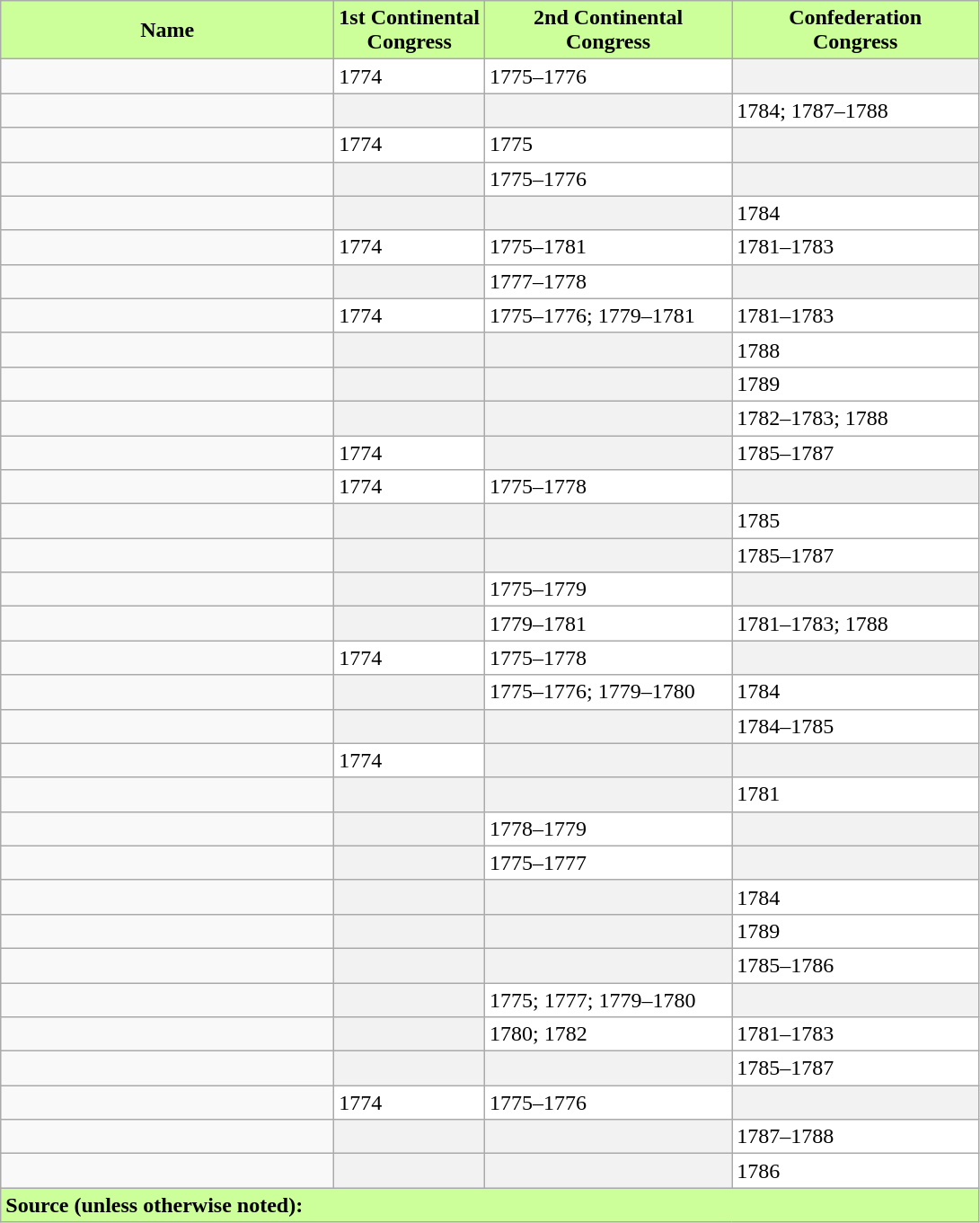<table class="wikitable sortable">
<tr>
<th style="background-color:#ccff99;">Name</th>
<th style="background-color:#ccff99;">1st Continental<br>Congress</th>
<th style="background-color:#ccff99;">2nd Continental<br>Congress</th>
<th style="background-color:#ccff99;">Confederation<br>Congress</th>
</tr>
<tr>
<td style="width:15em;"></td>
<td style="background:#ffffff;">1774</td>
<td style="width:11em; background:#ffffff;">1775–1776</td>
<td style="width:11em; background:#f2f2f2;" data-sort-value="zed"></td>
</tr>
<tr>
<td></td>
<td style="background:#f2f2f2;" data-sort-value="zed"></td>
<td style="background:#f2f2f2;" data-sort-value="zed"></td>
<td style="background:#ffffff;">1784; 1787–1788</td>
</tr>
<tr>
<td></td>
<td style="background:#ffffff;">1774</td>
<td style="background:#ffffff;">1775</td>
<td style="background:#f2f2f2;" data-sort-value="zed"></td>
</tr>
<tr>
<td></td>
<td style="background:#f2f2f2;" data-sort-value="zed"></td>
<td style="background:#ffffff;">1775–1776</td>
<td style="background:#f2f2f2;" data-sort-value="zed"></td>
</tr>
<tr>
<td></td>
<td style="background:#f2f2f2;"data-sort-value="zed"></td>
<td style="background:#f2f2f2;" data-sort-value="zed"></td>
<td style="background:#ffffff;">1784</td>
</tr>
<tr>
<td></td>
<td style="background:#ffffff;">1774</td>
<td style="background:#ffffff;">1775–1781</td>
<td style="background:#ffffff;">1781–1783</td>
</tr>
<tr>
<td></td>
<td style="background:#f2f2f2;" data-sort-value="zed"></td>
<td style="background:#ffffff;">1777–1778</td>
<td style="background:#f2f2f2;" data-sort-value="zed"></td>
</tr>
<tr>
<td></td>
<td style="background:#ffffff;">1774</td>
<td style="background:#ffffff;">1775–1776; 1779–1781</td>
<td style="background:#ffffff;">1781–1783</td>
</tr>
<tr>
<td></td>
<td style="background:#f2f2f2;" data-sort-value="zed"></td>
<td style="background:#f2f2f2;" data-sort-value="zed"></td>
<td style="background:#ffffff;">1788</td>
</tr>
<tr>
<td></td>
<td style="background:#f2f2f2;" data-sort-value="zed"></td>
<td style="background:#f2f2f2;" data-sort-value="zed"></td>
<td style="background:#ffffff;">1789</td>
</tr>
<tr>
<td></td>
<td style="background:#f2f2f2;" data-sort-value="zed"></td>
<td style="background:#f2f2f2;" data-sort-value="zed"></td>
<td style="background:#ffffff;">1782–1783; 1788</td>
</tr>
<tr>
<td></td>
<td style="background:#ffffff;">1774</td>
<td style="background:#f2f2f2;" data-sort-value="zed"></td>
<td style="background:#ffffff;">1785–1787</td>
</tr>
<tr>
<td></td>
<td style="background:#ffffff;">1774</td>
<td style="background:#ffffff;">1775–1778</td>
<td style="background:#f2f2f2;" data-sort-value="zed"></td>
</tr>
<tr>
<td></td>
<td style="background:#f2f2f2;" data-sort-value="zed"></td>
<td style="background:#f2f2f2;" data-sort-value="zed"></td>
<td style="background:#ffffff;">1785</td>
</tr>
<tr>
<td></td>
<td style="background:#f2f2f2;" data-sort-value="zed"></td>
<td style="background:#f2f2f2;" data-sort-value="zed"></td>
<td style="background:#ffffff;">1785–1787</td>
</tr>
<tr>
<td></td>
<td style="background:#f2f2f2;" data-sort-value="zed"></td>
<td style="background:#ffffff;">1775–1779</td>
<td style="background:#f2f2f2;" data-sort-value="zed"></td>
</tr>
<tr>
<td></td>
<td style="background:#f2f2f2;" data-sort-value="zed"></td>
<td style="background:#ffffff;">1779–1781</td>
<td style="background:#ffffff;">1781–1783; 1788</td>
</tr>
<tr>
<td></td>
<td style="background:#ffffff;">1774</td>
<td style="background:#ffffff;">1775–1778</td>
<td style="background:#f2f2f2;" data-sort-value="zed"></td>
</tr>
<tr>
<td></td>
<td style="background:#f2f2f2;" data-sort-value="zed"></td>
<td style="background:#ffffff;">1775–1776; 1779–1780</td>
<td style="background:#ffffff;">1784</td>
</tr>
<tr>
<td></td>
<td style="background:#f2f2f2;" data-sort-value="zed"></td>
<td style="background:#f2f2f2;" data-sort-value="zed"></td>
<td style="background:#ffffff;">1784–1785</td>
</tr>
<tr>
<td></td>
<td style="background:#ffffff;">1774</td>
<td style="background:#f2f2f2;" data-sort-value="zed"></td>
<td style="background:#f2f2f2;" data-sort-value="zed"></td>
</tr>
<tr>
<td></td>
<td style="background:#f2f2f2;" data-sort-value="zed"></td>
<td style="background:#f2f2f2;" data-sort-value="zed"></td>
<td style="background:#ffffff;">1781</td>
</tr>
<tr>
<td></td>
<td style="background:#f2f2f2;" data-sort-value="zed"></td>
<td style="background:#ffffff;">1778–1779</td>
<td style="background:#f2f2f2;" data-sort-value="zed"></td>
</tr>
<tr>
<td></td>
<td style="background:#f2f2f2;" data-sort-value="zed"></td>
<td style="background:#ffffff;">1775–1777</td>
<td style="background:#f2f2f2;" data-sort-value="zed"></td>
</tr>
<tr>
<td></td>
<td style="background:#f2f2f2;" data-sort-value="zed"></td>
<td style="background:#f2f2f2;" data-sort-value="zed"></td>
<td style="background:#ffffff;">1784</td>
</tr>
<tr>
<td></td>
<td style="background:#f2f2f2;" data-sort-value="zed"></td>
<td style="background:#f2f2f2;" data-sort-value="zed"></td>
<td style="background:#ffffff;">1789</td>
</tr>
<tr>
<td></td>
<td style="background:#f2f2f2;" data-sort-value="zed"></td>
<td style="background:#f2f2f2;" data-sort-value="zed"></td>
<td style="background:#ffffff;">1785–1786</td>
</tr>
<tr>
<td></td>
<td style="background:#f2f2f2;" data-sort-value="zed"></td>
<td style="background:#ffffff;">1775; 1777; 1779–1780</td>
<td style="background:#f2f2f2;" data-sort-value="zed"></td>
</tr>
<tr>
<td></td>
<td style="background:#f2f2f2;" data-sort-value="zed"></td>
<td style="background:#ffffff;">1780; 1782</td>
<td style="background:#ffffff;">1781–1783</td>
</tr>
<tr>
<td></td>
<td style="background:#f2f2f2;" data-sort-value="zed"></td>
<td style="background:#f2f2f2;" data-sort-value="zed"></td>
<td style="background:#ffffff;">1785–1787</td>
</tr>
<tr>
<td></td>
<td style="background:#ffffff;">1774</td>
<td style="background:#ffffff;">1775–1776</td>
<td style="background:#f2f2f2;" data-sort-value="zed"></td>
</tr>
<tr>
<td></td>
<td style="background:#f2f2f2;" data-sort-value="zed"></td>
<td style="background:#f2f2f2;" data-sort-value="zed"></td>
<td style="background:#ffffff;">1787–1788</td>
</tr>
<tr>
<td></td>
<td style="background:#f2f2f2;" data-sort-value="zed"></td>
<td style="background:#f2f2f2;" data-sort-value="zed"></td>
<td style="background:#ffffff;">1786</td>
</tr>
<tr>
<th colspan=4 style="background:#ccff99; text-align:left">Source (unless otherwise noted):</th>
</tr>
</table>
